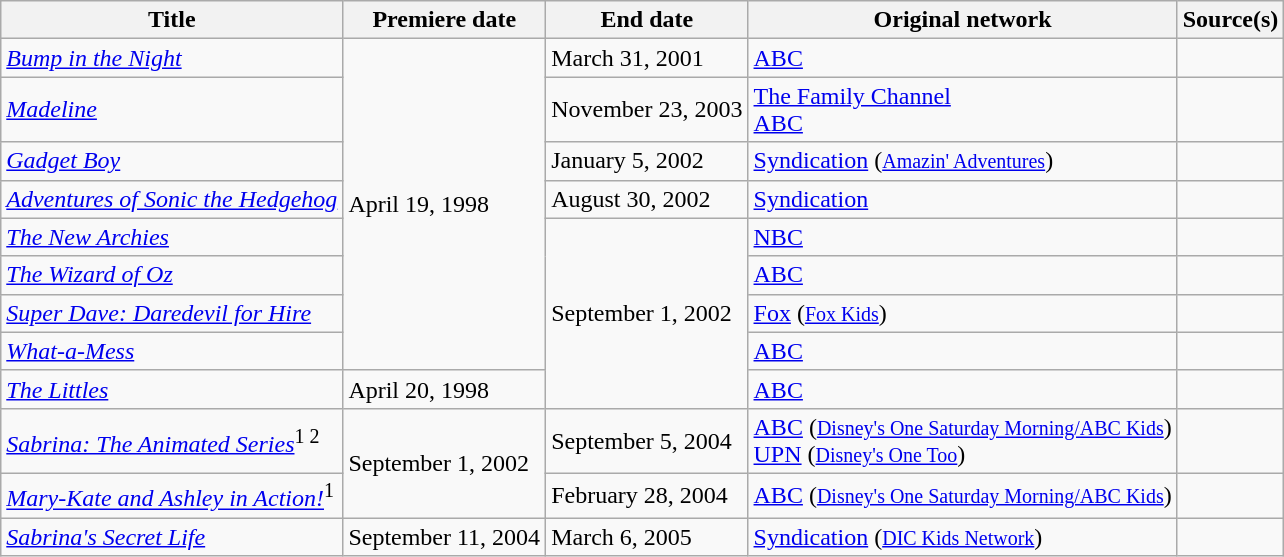<table class="wikitable sortable">
<tr>
<th>Title</th>
<th>Premiere date</th>
<th>End date</th>
<th>Original network</th>
<th>Source(s)</th>
</tr>
<tr>
<td><em><a href='#'>Bump in the Night</a></em></td>
<td rowspan="8">April 19, 1998</td>
<td>March 31, 2001</td>
<td><a href='#'>ABC</a></td>
<td></td>
</tr>
<tr>
<td><em><a href='#'>Madeline</a></em></td>
<td>November 23, 2003</td>
<td><a href='#'>The Family Channel</a><br><a href='#'>ABC</a></td>
<td></td>
</tr>
<tr>
<td><em><a href='#'>Gadget Boy</a></em></td>
<td>January 5, 2002</td>
<td><a href='#'>Syndication</a> (<small><a href='#'>Amazin' Adventures</a></small>)</td>
<td></td>
</tr>
<tr>
<td><em><a href='#'>Adventures of Sonic the Hedgehog</a></em></td>
<td>August 30, 2002</td>
<td><a href='#'>Syndication</a></td>
<td></td>
</tr>
<tr>
<td><em><a href='#'>The New Archies</a></em></td>
<td rowspan="5">September 1, 2002</td>
<td><a href='#'>NBC</a></td>
<td></td>
</tr>
<tr>
<td><em><a href='#'>The Wizard of Oz</a></em></td>
<td><a href='#'>ABC</a></td>
<td></td>
</tr>
<tr>
<td><em><a href='#'>Super Dave: Daredevil for Hire</a></em></td>
<td><a href='#'>Fox</a> (<small><a href='#'>Fox Kids</a></small>)</td>
<td></td>
</tr>
<tr>
<td><em><a href='#'>What-a-Mess</a></em></td>
<td><a href='#'>ABC</a></td>
<td></td>
</tr>
<tr>
<td><em><a href='#'>The Littles</a></em></td>
<td>April 20, 1998</td>
<td><a href='#'>ABC</a></td>
<td></td>
</tr>
<tr>
<td><em><a href='#'>Sabrina: The Animated Series</a></em><sup>1 2</sup></td>
<td rowspan=2>September 1, 2002</td>
<td>September 5, 2004</td>
<td><a href='#'>ABC</a> (<small><a href='#'>Disney's One Saturday Morning/ABC Kids</a></small>)<br><a href='#'>UPN</a> (<small><a href='#'>Disney's One Too</a></small>)</td>
<td></td>
</tr>
<tr>
<td><em><a href='#'>Mary-Kate and Ashley in Action!</a></em><sup>1</sup></td>
<td>February 28, 2004</td>
<td><a href='#'>ABC</a> (<small><a href='#'>Disney's One Saturday Morning/ABC Kids</a></small>)</td>
<td></td>
</tr>
<tr>
<td><em><a href='#'>Sabrina's Secret Life</a></em></td>
<td>September 11, 2004</td>
<td>March 6, 2005</td>
<td><a href='#'>Syndication</a> (<small><a href='#'>DIC Kids Network</a></small>)</td>
<td></td>
</tr>
</table>
